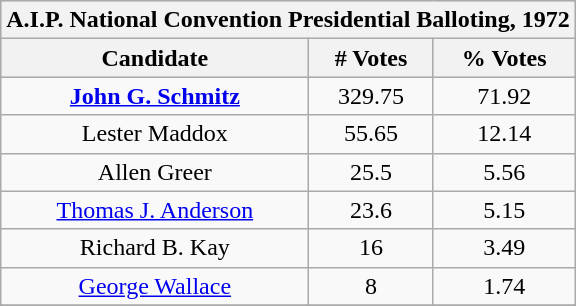<table class=wikitable style="text-align:center;">
<tr bgcolor=lightgrey>
<th colspan="4">A.I.P. National Convention Presidential Balloting, 1972 </th>
</tr>
<tr bgcolor=lightgrey>
<th>Candidate</th>
<th># Votes</th>
<th>% Votes</th>
</tr>
<tr>
<td><strong><a href='#'>John G. Schmitz</a></strong></td>
<td>329.75</td>
<td>71.92</td>
</tr>
<tr>
<td>Lester Maddox</td>
<td>55.65</td>
<td>12.14</td>
</tr>
<tr>
<td>Allen Greer</td>
<td>25.5</td>
<td>5.56</td>
</tr>
<tr>
<td><a href='#'>Thomas J. Anderson</a></td>
<td>23.6</td>
<td>5.15</td>
</tr>
<tr>
<td>Richard B. Kay</td>
<td>16</td>
<td>3.49</td>
</tr>
<tr>
<td><a href='#'>George Wallace</a></td>
<td>8</td>
<td>1.74</td>
</tr>
<tr>
</tr>
</table>
